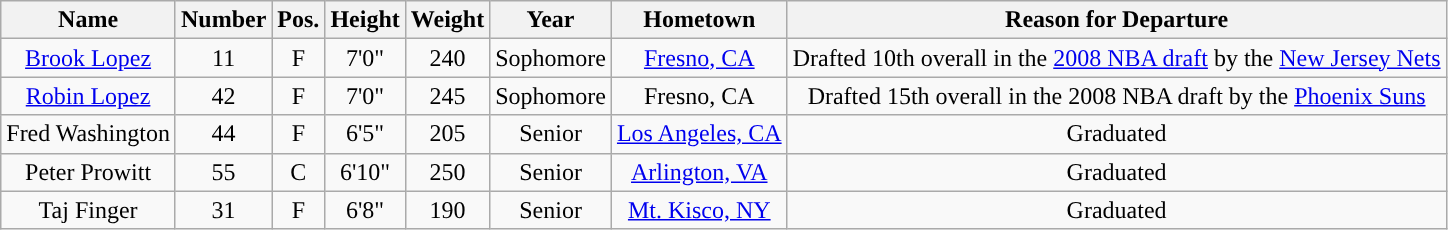<table class="wikitable sortable sortable" style="text-align: center">
<tr align=center>
<th>Name</th>
<th>Number</th>
<th>Pos.</th>
<th>Height</th>
<th>Weight</th>
<th>Year</th>
<th>Hometown</th>
<th>Reason for Departure</th>
</tr>
<tr>
<td><a href='#'>Brook Lopez</a></td>
<td>11</td>
<td>F</td>
<td>7'0"</td>
<td>240</td>
<td>Sophomore</td>
<td><a href='#'>Fresno, CA</a></td>
<td>Drafted 10th overall in the <a href='#'>2008 NBA draft</a> by the <a href='#'>New Jersey Nets</a></td>
</tr>
<tr>
<td><a href='#'>Robin Lopez</a></td>
<td>42</td>
<td>F</td>
<td>7'0"</td>
<td>245</td>
<td>Sophomore</td>
<td>Fresno, CA</td>
<td>Drafted 15th overall in the 2008 NBA draft by the <a href='#'>Phoenix Suns</a></td>
</tr>
<tr>
<td>Fred Washington</td>
<td>44</td>
<td>F</td>
<td>6'5"</td>
<td>205</td>
<td>Senior</td>
<td><a href='#'>Los Angeles, CA</a></td>
<td>Graduated</td>
</tr>
<tr>
<td>Peter Prowitt</td>
<td>55</td>
<td>C</td>
<td>6'10"</td>
<td>250</td>
<td>Senior</td>
<td><a href='#'>Arlington, VA</a></td>
<td>Graduated</td>
</tr>
<tr>
<td>Taj Finger</td>
<td>31</td>
<td>F</td>
<td>6'8"</td>
<td>190</td>
<td>Senior</td>
<td><a href='#'>Mt. Kisco, NY</a></td>
<td>Graduated</td>
</tr>
</table>
